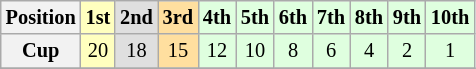<table class="wikitable" style="font-size: 85%;">
<tr>
<th>Position</th>
<td style="background-color:#ffffbf"><strong>1st</strong></td>
<td style="background-color:#dfdfdf"><strong>2nd</strong></td>
<td style="background-color:#ffdf9f"><strong>3rd</strong></td>
<td style="background-color:#dfffdf"><strong>4th</strong></td>
<td style="background-color:#dfffdf"><strong>5th</strong></td>
<td style="background-color:#dfffdf"><strong>6th</strong></td>
<td style="background-color:#dfffdf"><strong>7th</strong></td>
<td style="background-color:#dfffdf"><strong>8th</strong></td>
<td style="background-color:#dfffdf"><strong>9th</strong></td>
<td style="background-color:#dfffdf"><strong>10th</strong></td>
</tr>
<tr>
<th>Cup</th>
<td style="background-color:#ffffbf" align="center">20</td>
<td style="background-color:#dfdfdf" align="center">18</td>
<td style="background-color:#ffdf9f" align="center">15</td>
<td style="background-color:#dfffdf" align="center">12</td>
<td style="background-color:#dfffdf" align="center">10</td>
<td style="background-color:#dfffdf" align="center">8</td>
<td style="background-color:#dfffdf" align="center">6</td>
<td style="background-color:#dfffdf" align="center">4</td>
<td style="background-color:#dfffdf" align="center">2</td>
<td style="background-color:#dfffdf" align="center">1</td>
</tr>
<tr>
</tr>
</table>
